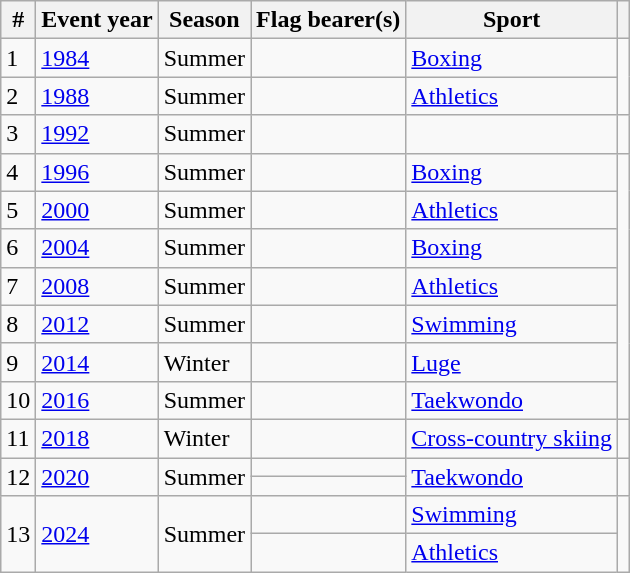<table class="wikitable sortable">
<tr>
<th>#</th>
<th>Event year</th>
<th>Season</th>
<th>Flag bearer(s)</th>
<th>Sport</th>
<th></th>
</tr>
<tr>
<td>1</td>
<td><a href='#'>1984</a></td>
<td>Summer</td>
<td></td>
<td><a href='#'>Boxing</a></td>
<td rowspan=2></td>
</tr>
<tr>
<td>2</td>
<td><a href='#'>1988</a></td>
<td>Summer</td>
<td></td>
<td><a href='#'>Athletics</a></td>
</tr>
<tr>
<td>3</td>
<td><a href='#'>1992</a></td>
<td>Summer</td>
<td></td>
<td></td>
<td></td>
</tr>
<tr>
<td>4</td>
<td><a href='#'>1996</a></td>
<td>Summer</td>
<td></td>
<td><a href='#'>Boxing</a></td>
<td rowspan=7></td>
</tr>
<tr>
<td>5</td>
<td><a href='#'>2000</a></td>
<td>Summer</td>
<td></td>
<td><a href='#'>Athletics</a></td>
</tr>
<tr>
<td>6</td>
<td><a href='#'>2004</a></td>
<td>Summer</td>
<td></td>
<td><a href='#'>Boxing</a></td>
</tr>
<tr>
<td>7</td>
<td><a href='#'>2008</a></td>
<td>Summer</td>
<td></td>
<td><a href='#'>Athletics</a></td>
</tr>
<tr>
<td>8</td>
<td><a href='#'>2012</a></td>
<td>Summer</td>
<td></td>
<td><a href='#'>Swimming</a></td>
</tr>
<tr>
<td>9</td>
<td><a href='#'>2014</a></td>
<td>Winter</td>
<td></td>
<td><a href='#'>Luge</a></td>
</tr>
<tr>
<td>10</td>
<td><a href='#'>2016</a></td>
<td>Summer</td>
<td></td>
<td><a href='#'>Taekwondo</a></td>
</tr>
<tr>
<td>11</td>
<td><a href='#'>2018</a></td>
<td>Winter</td>
<td></td>
<td><a href='#'>Cross-country skiing</a></td>
<td></td>
</tr>
<tr>
<td rowspan=2>12</td>
<td rowspan=2><a href='#'>2020</a></td>
<td rowspan=2>Summer</td>
<td></td>
<td rowspan=2><a href='#'>Taekwondo</a></td>
<td rowspan=2></td>
</tr>
<tr>
<td></td>
</tr>
<tr>
<td rowspan=2>13</td>
<td rowspan=2><a href='#'>2024</a></td>
<td rowspan=2>Summer</td>
<td></td>
<td><a href='#'>Swimming</a></td>
<td rowspan=2></td>
</tr>
<tr>
<td></td>
<td><a href='#'>Athletics</a></td>
</tr>
</table>
